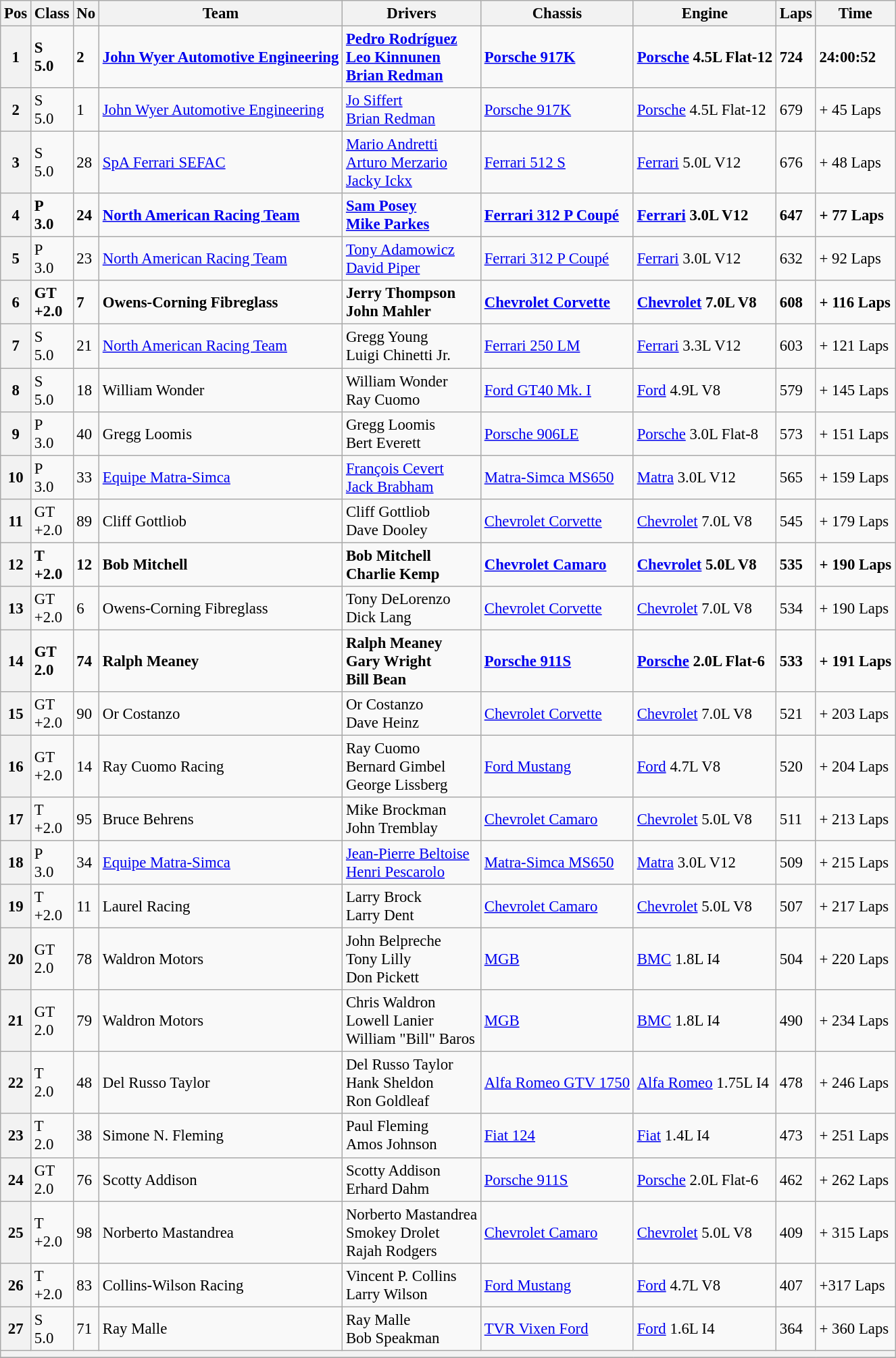<table class="wikitable" style="font-size: 95%;">
<tr>
<th>Pos</th>
<th>Class</th>
<th>No</th>
<th>Team</th>
<th>Drivers</th>
<th>Chassis</th>
<th>Engine</th>
<th>Laps</th>
<th>Time</th>
</tr>
<tr style="font-weight:bold">
<th>1</th>
<td>S<br>5.0</td>
<td>2</td>
<td> <a href='#'>John Wyer Automotive Engineering</a></td>
<td> <a href='#'>Pedro Rodríguez</a><br> <a href='#'>Leo Kinnunen</a><br> <a href='#'>Brian Redman</a></td>
<td><a href='#'>Porsche 917K</a></td>
<td><a href='#'>Porsche</a> 4.5L Flat-12</td>
<td>724</td>
<td>24:00:52</td>
</tr>
<tr>
<th>2</th>
<td>S<br>5.0</td>
<td>1</td>
<td> <a href='#'>John Wyer Automotive Engineering</a></td>
<td> <a href='#'>Jo Siffert</a><br> <a href='#'>Brian Redman</a></td>
<td><a href='#'>Porsche 917K</a></td>
<td><a href='#'>Porsche</a> 4.5L Flat-12</td>
<td>679</td>
<td>+ 45 Laps</td>
</tr>
<tr>
<th>3</th>
<td>S<br>5.0</td>
<td>28</td>
<td> <a href='#'>SpA Ferrari SEFAC</a></td>
<td> <a href='#'>Mario Andretti</a><br> <a href='#'>Arturo Merzario</a><br> <a href='#'>Jacky Ickx</a></td>
<td><a href='#'>Ferrari 512 S</a></td>
<td><a href='#'>Ferrari</a> 5.0L V12</td>
<td>676</td>
<td>+ 48 Laps</td>
</tr>
<tr style="font-weight:bold">
<th>4</th>
<td>P<br>3.0</td>
<td>24</td>
<td> <a href='#'>North American Racing Team</a></td>
<td> <a href='#'>Sam Posey</a><br> <a href='#'>Mike Parkes</a></td>
<td><a href='#'>Ferrari 312 P Coupé</a></td>
<td><a href='#'>Ferrari</a> 3.0L V12</td>
<td>647</td>
<td>+ 77 Laps</td>
</tr>
<tr>
<th>5</th>
<td>P<br>3.0</td>
<td>23</td>
<td> <a href='#'>North American Racing Team</a></td>
<td> <a href='#'>Tony Adamowicz</a><br> <a href='#'>David Piper</a></td>
<td><a href='#'>Ferrari 312 P Coupé</a></td>
<td><a href='#'>Ferrari</a> 3.0L V12</td>
<td>632</td>
<td>+ 92 Laps</td>
</tr>
<tr style="font-weight:bold">
<th>6</th>
<td>GT<br>+2.0</td>
<td>7</td>
<td> Owens-Corning Fibreglass</td>
<td> Jerry Thompson<br> John Mahler</td>
<td><a href='#'>Chevrolet Corvette</a></td>
<td><a href='#'>Chevrolet</a> 7.0L V8</td>
<td>608</td>
<td>+ 116 Laps</td>
</tr>
<tr>
<th>7</th>
<td>S<br>5.0</td>
<td>21</td>
<td> <a href='#'>North American Racing Team</a></td>
<td> Gregg Young<br> Luigi Chinetti Jr.</td>
<td><a href='#'>Ferrari 250 LM</a></td>
<td><a href='#'>Ferrari</a> 3.3L V12</td>
<td>603</td>
<td>+ 121 Laps</td>
</tr>
<tr>
<th>8</th>
<td>S<br>5.0</td>
<td>18</td>
<td> William Wonder</td>
<td> William Wonder<br> Ray Cuomo</td>
<td><a href='#'>Ford GT40 Mk. I</a></td>
<td><a href='#'>Ford</a> 4.9L V8</td>
<td>579</td>
<td>+ 145 Laps</td>
</tr>
<tr>
<th>9</th>
<td>P<br>3.0</td>
<td>40</td>
<td> Gregg Loomis</td>
<td> Gregg Loomis<br> Bert Everett</td>
<td><a href='#'>Porsche 906LE</a></td>
<td><a href='#'>Porsche</a> 3.0L Flat-8</td>
<td>573</td>
<td>+ 151 Laps</td>
</tr>
<tr>
<th>10</th>
<td>P<br>3.0</td>
<td>33</td>
<td> <a href='#'>Equipe Matra-Simca</a></td>
<td> <a href='#'>François Cevert</a><br> <a href='#'>Jack Brabham</a></td>
<td><a href='#'>Matra-Simca MS650</a></td>
<td><a href='#'>Matra</a> 3.0L V12</td>
<td>565</td>
<td>+ 159 Laps</td>
</tr>
<tr>
<th>11</th>
<td>GT<br>+2.0</td>
<td>89</td>
<td> Cliff Gottliob</td>
<td> Cliff Gottliob<br> Dave Dooley</td>
<td><a href='#'>Chevrolet Corvette</a></td>
<td><a href='#'>Chevrolet</a> 7.0L V8</td>
<td>545</td>
<td>+ 179 Laps</td>
</tr>
<tr style="font-weight:bold">
<th>12</th>
<td>T<br>+2.0</td>
<td>12</td>
<td> Bob Mitchell</td>
<td> Bob Mitchell<br> Charlie Kemp</td>
<td><a href='#'>Chevrolet Camaro</a></td>
<td><a href='#'>Chevrolet</a> 5.0L V8</td>
<td>535</td>
<td>+ 190 Laps</td>
</tr>
<tr>
<th>13</th>
<td>GT<br>+2.0</td>
<td>6</td>
<td> Owens-Corning Fibreglass</td>
<td> Tony DeLorenzo<br> Dick Lang</td>
<td><a href='#'>Chevrolet Corvette</a></td>
<td><a href='#'>Chevrolet</a> 7.0L V8</td>
<td>534</td>
<td>+ 190 Laps</td>
</tr>
<tr style="font-weight:bold">
<th>14</th>
<td>GT<br>2.0</td>
<td>74</td>
<td> Ralph Meaney</td>
<td> Ralph Meaney<br> Gary Wright<br> Bill Bean</td>
<td><a href='#'>Porsche 911S</a></td>
<td><a href='#'>Porsche</a> 2.0L Flat-6</td>
<td>533</td>
<td>+ 191 Laps</td>
</tr>
<tr>
<th>15</th>
<td>GT<br>+2.0</td>
<td>90</td>
<td> Or Costanzo</td>
<td> Or Costanzo<br> Dave Heinz</td>
<td><a href='#'>Chevrolet Corvette</a></td>
<td><a href='#'>Chevrolet</a> 7.0L V8</td>
<td>521</td>
<td>+ 203 Laps</td>
</tr>
<tr>
<th>16</th>
<td>GT<br>+2.0</td>
<td>14</td>
<td> Ray Cuomo Racing</td>
<td> Ray Cuomo<br> Bernard Gimbel<br> George Lissberg</td>
<td><a href='#'>Ford Mustang</a></td>
<td><a href='#'>Ford</a> 4.7L V8</td>
<td>520</td>
<td>+ 204 Laps</td>
</tr>
<tr>
<th>17</th>
<td>T<br>+2.0</td>
<td>95</td>
<td> Bruce Behrens</td>
<td> Mike Brockman<br> John Tremblay</td>
<td><a href='#'>Chevrolet Camaro</a></td>
<td><a href='#'>Chevrolet</a> 5.0L V8</td>
<td>511</td>
<td>+ 213 Laps</td>
</tr>
<tr>
<th>18</th>
<td>P<br>3.0</td>
<td>34</td>
<td> <a href='#'>Equipe Matra-Simca</a></td>
<td> <a href='#'>Jean-Pierre Beltoise</a><br> <a href='#'>Henri Pescarolo</a></td>
<td><a href='#'>Matra-Simca MS650</a></td>
<td><a href='#'>Matra</a> 3.0L V12</td>
<td>509</td>
<td>+ 215 Laps</td>
</tr>
<tr>
<th>19</th>
<td>T<br>+2.0</td>
<td>11</td>
<td> Laurel Racing</td>
<td> Larry Brock<br> Larry Dent</td>
<td><a href='#'>Chevrolet Camaro</a></td>
<td><a href='#'>Chevrolet</a> 5.0L V8</td>
<td>507</td>
<td>+ 217 Laps</td>
</tr>
<tr>
<th>20</th>
<td>GT<br>2.0</td>
<td>78</td>
<td> Waldron Motors</td>
<td> John Belpreche<br> Tony Lilly<br> Don Pickett</td>
<td><a href='#'>MGB</a></td>
<td><a href='#'>BMC</a> 1.8L I4</td>
<td>504</td>
<td>+ 220 Laps</td>
</tr>
<tr>
<th>21</th>
<td>GT<br>2.0</td>
<td>79</td>
<td> Waldron Motors</td>
<td> Chris Waldron<br> Lowell Lanier<br> William "Bill" Baros</td>
<td><a href='#'>MGB</a></td>
<td><a href='#'>BMC</a> 1.8L I4</td>
<td>490</td>
<td>+ 234 Laps</td>
</tr>
<tr>
<th>22</th>
<td>T<br>2.0</td>
<td>48</td>
<td> Del Russo Taylor</td>
<td> Del Russo Taylor <br> Hank Sheldon <br> Ron Goldleaf</td>
<td><a href='#'>Alfa Romeo GTV 1750</a></td>
<td><a href='#'>Alfa Romeo</a> 1.75L I4</td>
<td>478</td>
<td>+ 246 Laps</td>
</tr>
<tr>
<th>23</th>
<td>T<br>2.0</td>
<td>38</td>
<td> Simone N. Fleming</td>
<td> Paul Fleming<br> Amos Johnson</td>
<td><a href='#'>Fiat 124</a></td>
<td><a href='#'>Fiat</a> 1.4L I4</td>
<td>473</td>
<td>+ 251 Laps</td>
</tr>
<tr>
<th>24</th>
<td>GT<br>2.0</td>
<td>76</td>
<td> Scotty Addison</td>
<td> Scotty Addison<br> Erhard Dahm</td>
<td><a href='#'>Porsche 911S</a></td>
<td><a href='#'>Porsche</a> 2.0L Flat-6</td>
<td>462</td>
<td>+ 262 Laps</td>
</tr>
<tr>
<th>25</th>
<td>T<br>+2.0</td>
<td>98</td>
<td> Norberto Mastandrea</td>
<td> Norberto Mastandrea<br> Smokey Drolet<br> Rajah Rodgers</td>
<td><a href='#'>Chevrolet Camaro</a></td>
<td><a href='#'>Chevrolet</a> 5.0L V8</td>
<td>409</td>
<td>+ 315 Laps</td>
</tr>
<tr>
<th>26</th>
<td>T<br>+2.0</td>
<td>83</td>
<td> Collins-Wilson Racing</td>
<td> Vincent P. Collins <br> Larry Wilson</td>
<td><a href='#'>Ford Mustang</a></td>
<td><a href='#'>Ford</a> 4.7L V8</td>
<td>407</td>
<td>+317 Laps</td>
</tr>
<tr>
<th>27</th>
<td>S<br>5.0</td>
<td>71</td>
<td> Ray Malle</td>
<td> Ray Malle<br> Bob Speakman</td>
<td><a href='#'>TVR Vixen Ford</a></td>
<td><a href='#'>Ford</a> 1.6L I4</td>
<td>364</td>
<td>+ 360 Laps</td>
</tr>
<tr>
<th colspan="9"></th>
</tr>
<tr>
</tr>
</table>
